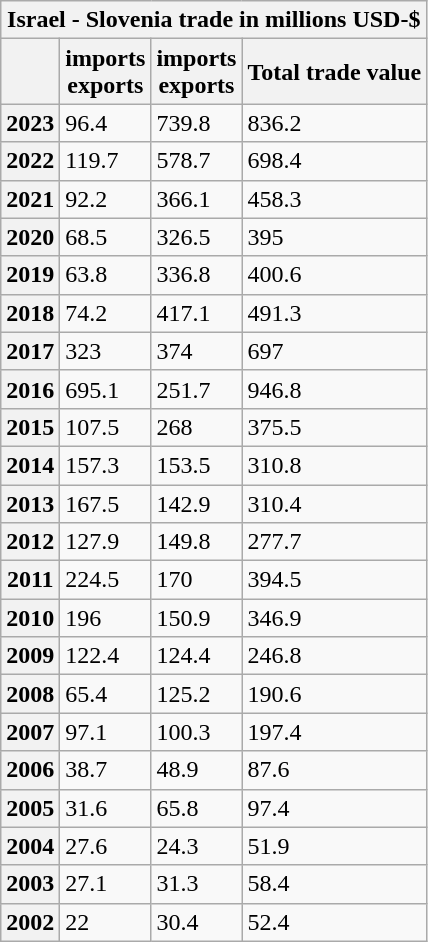<table class="wikitable mw-collapsible mw-collapsed">
<tr>
<th colspan="4">Israel - Slovenia trade in millions USD-$</th>
</tr>
<tr>
<th></th>
<th> imports<br> exports</th>
<th> imports<br> exports</th>
<th>Total trade value</th>
</tr>
<tr>
<th>2023</th>
<td>96.4</td>
<td>739.8</td>
<td>836.2</td>
</tr>
<tr>
<th>2022</th>
<td>119.7</td>
<td>578.7</td>
<td>698.4</td>
</tr>
<tr>
<th>2021</th>
<td>92.2</td>
<td>366.1</td>
<td>458.3</td>
</tr>
<tr>
<th>2020</th>
<td>68.5</td>
<td>326.5</td>
<td>395</td>
</tr>
<tr>
<th>2019</th>
<td>63.8</td>
<td>336.8</td>
<td>400.6</td>
</tr>
<tr>
<th>2018</th>
<td>74.2</td>
<td>417.1</td>
<td>491.3</td>
</tr>
<tr>
<th>2017</th>
<td>323</td>
<td>374</td>
<td>697</td>
</tr>
<tr>
<th>2016</th>
<td>695.1</td>
<td>251.7</td>
<td>946.8</td>
</tr>
<tr>
<th>2015</th>
<td>107.5</td>
<td>268</td>
<td>375.5</td>
</tr>
<tr>
<th>2014</th>
<td>157.3</td>
<td>153.5</td>
<td>310.8</td>
</tr>
<tr>
<th>2013</th>
<td>167.5</td>
<td>142.9</td>
<td>310.4</td>
</tr>
<tr>
<th>2012</th>
<td>127.9</td>
<td>149.8</td>
<td>277.7</td>
</tr>
<tr>
<th>2011</th>
<td>224.5</td>
<td>170</td>
<td>394.5</td>
</tr>
<tr>
<th>2010</th>
<td>196</td>
<td>150.9</td>
<td>346.9</td>
</tr>
<tr>
<th>2009</th>
<td>122.4</td>
<td>124.4</td>
<td>246.8</td>
</tr>
<tr>
<th>2008</th>
<td>65.4</td>
<td>125.2</td>
<td>190.6</td>
</tr>
<tr>
<th>2007</th>
<td>97.1</td>
<td>100.3</td>
<td>197.4</td>
</tr>
<tr>
<th>2006</th>
<td>38.7</td>
<td>48.9</td>
<td>87.6</td>
</tr>
<tr>
<th>2005</th>
<td>31.6</td>
<td>65.8</td>
<td>97.4</td>
</tr>
<tr>
<th>2004</th>
<td>27.6</td>
<td>24.3</td>
<td>51.9</td>
</tr>
<tr>
<th>2003</th>
<td>27.1</td>
<td>31.3</td>
<td>58.4</td>
</tr>
<tr>
<th>2002</th>
<td>22</td>
<td>30.4</td>
<td>52.4</td>
</tr>
</table>
